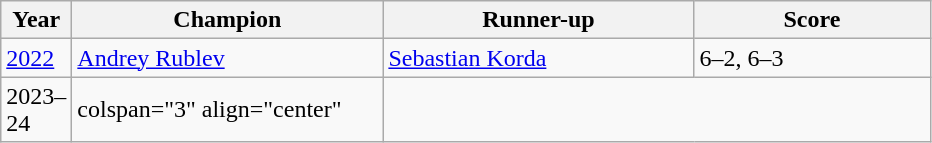<table class="wikitable">
<tr>
<th style="width:40px">Year</th>
<th style="width:200px">Champion</th>
<th style="width:200px">Runner-up</th>
<th style="width:150px" class="unsortable">Score</th>
</tr>
<tr>
<td><a href='#'>2022</a></td>
<td> <a href='#'>Andrey Rublev</a></td>
<td> <a href='#'>Sebastian Korda</a></td>
<td>6–2, 6–3</td>
</tr>
<tr>
<td>2023–24</td>
<td>colspan="3" align="center" </td>
</tr>
</table>
